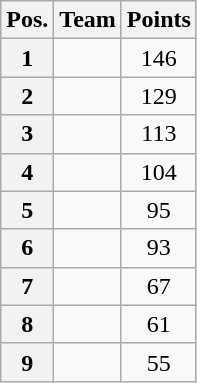<table class="wikitable">
<tr>
<th>Pos.</th>
<th>Team</th>
<th>Points</th>
</tr>
<tr>
<th>1</th>
<td></td>
<td align="center">146</td>
</tr>
<tr>
<th>2</th>
<td></td>
<td align="center">129</td>
</tr>
<tr>
<th>3</th>
<td></td>
<td align="center">113</td>
</tr>
<tr>
<th>4</th>
<td></td>
<td align="center">104</td>
</tr>
<tr>
<th>5</th>
<td></td>
<td align="center">95</td>
</tr>
<tr>
<th>6</th>
<td></td>
<td align="center">93</td>
</tr>
<tr>
<th>7</th>
<td></td>
<td align="center">67</td>
</tr>
<tr>
<th>8</th>
<td></td>
<td align="center">61</td>
</tr>
<tr>
<th>9</th>
<td></td>
<td align="center">55</td>
</tr>
</table>
